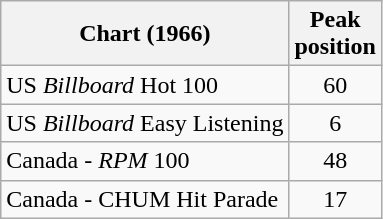<table class="wikitable sortable">
<tr>
<th align="left">Chart (1966)</th>
<th style="text-align:center;">Peak<br>position</th>
</tr>
<tr>
<td align="left">US <em>Billboard</em> Hot 100</td>
<td style="text-align:center;">60</td>
</tr>
<tr>
<td align="left">US <em>Billboard</em> Easy Listening</td>
<td style="text-align:center;">6</td>
</tr>
<tr>
<td align="left">Canada - <em>RPM</em> 100</td>
<td style="text-align:center;">48</td>
</tr>
<tr>
<td align="left">Canada - CHUM Hit Parade</td>
<td style="text-align:center;">17</td>
</tr>
</table>
